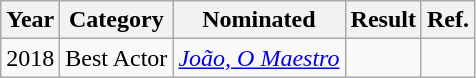<table class="wikitable">
<tr>
<th>Year</th>
<th>Category</th>
<th>Nominated</th>
<th>Result</th>
<th>Ref.</th>
</tr>
<tr>
<td>2018</td>
<td>Best Actor</td>
<td style="text-align:center;"><em><a href='#'>João, O Maestro</a></em></td>
<td></td>
<td></td>
</tr>
</table>
